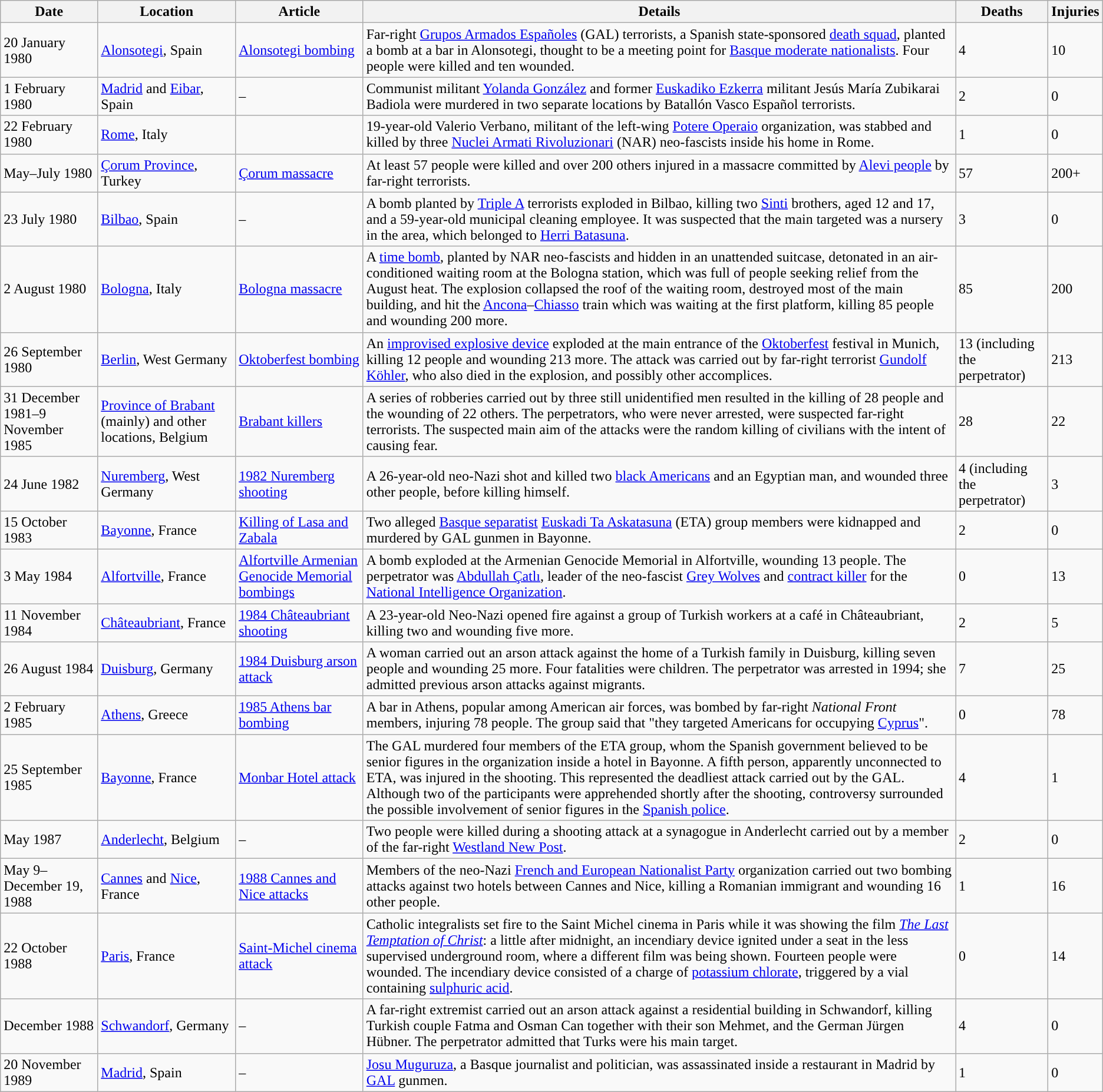<table class="wikitable ">
<tr>
<th>Date</th>
<th>Location</th>
<th>Article</th>
<th>Details</th>
<th>Deaths</th>
<th>Injuries</th>
</tr>
<tr>
<td>20 January 1980</td>
<td> <a href='#'>Alonsotegi</a>, Spain</td>
<td><a href='#'>Alonsotegi bombing</a></td>
<td>Far-right <a href='#'>Grupos Armados Españoles</a> (GAL) terrorists, a Spanish state-sponsored <a href='#'>death squad</a>, planted a bomb at a bar in Alonsotegi, thought to be a meeting point for <a href='#'>Basque moderate nationalists</a>. Four people were killed and ten wounded.</td>
<td>4</td>
<td>10</td>
</tr>
<tr>
<td>1 February 1980</td>
<td> <a href='#'>Madrid</a> and <a href='#'>Eibar</a>, Spain</td>
<td>–</td>
<td>Communist militant <a href='#'>Yolanda González</a> and former <a href='#'>Euskadiko Ezkerra</a> militant Jesús María Zubikarai Badiola were murdered in two separate locations by Batallón Vasco Español terrorists.</td>
<td>2</td>
<td>0</td>
</tr>
<tr>
<td>22 February 1980</td>
<td> <a href='#'>Rome</a>, Italy</td>
<td></td>
<td>19-year-old Valerio Verbano, militant of the left-wing <a href='#'>Potere Operaio</a> organization, was stabbed and killed by three <a href='#'>Nuclei Armati Rivoluzionari</a> (NAR) neo-fascists inside his home in Rome.</td>
<td>1</td>
<td>0</td>
</tr>
<tr>
<td>May–July 1980</td>
<td> <a href='#'>Çorum Province</a>, Turkey</td>
<td><a href='#'>Çorum massacre</a></td>
<td>At least 57 people were killed and over 200 others injured in a massacre committed by <a href='#'>Alevi people</a> by far-right terrorists.</td>
<td>57</td>
<td>200+</td>
</tr>
<tr>
<td>23 July 1980</td>
<td> <a href='#'>Bilbao</a>, Spain</td>
<td>–</td>
<td>A bomb planted by <a href='#'>Triple A</a> terrorists exploded in Bilbao, killing two <a href='#'>Sinti</a> brothers, aged 12 and 17, and a 59-year-old municipal cleaning employee. It was suspected that the main targeted was a nursery in the area, which belonged to <a href='#'>Herri Batasuna</a>.</td>
<td>3</td>
<td>0</td>
</tr>
<tr>
<td>2 August 1980</td>
<td> <a href='#'>Bologna</a>, Italy</td>
<td><a href='#'>Bologna massacre</a></td>
<td>A <a href='#'>time bomb</a>, planted by NAR neo-fascists and hidden in an unattended suitcase, detonated in an air-conditioned waiting room at the Bologna station, which was full of people seeking relief from the August heat. The explosion collapsed the roof of the waiting room, destroyed most of the main building, and hit the <a href='#'>Ancona</a>–<a href='#'>Chiasso</a> train which was waiting at the first platform, killing 85 people and wounding 200 more.</td>
<td>85</td>
<td>200</td>
</tr>
<tr>
<td>26 September 1980</td>
<td> <a href='#'>Berlin</a>, West Germany</td>
<td><a href='#'>Oktoberfest bombing</a></td>
<td>An <a href='#'>improvised explosive device</a>  exploded at the main entrance of the <a href='#'>Oktoberfest</a> festival in Munich, killing 12 people and wounding 213 more. The attack was carried out by far-right terrorist <a href='#'>Gundolf Köhler</a>, who also died in the explosion, and possibly other accomplices.</td>
<td>13 (including the perpetrator)</td>
<td>213</td>
</tr>
<tr>
<td>31 December 1981–9 November 1985</td>
<td> <a href='#'>Province of Brabant</a> (mainly) and other locations, Belgium</td>
<td><a href='#'>Brabant killers</a></td>
<td>A series of robberies carried out by three still unidentified men resulted in the killing of 28 people and the wounding of 22 others. The perpetrators, who were never arrested, were suspected far-right terrorists. The suspected main aim of the attacks were the random killing of civilians with the intent of causing fear.</td>
<td>28</td>
<td>22</td>
</tr>
<tr>
<td>24 June 1982</td>
<td> <a href='#'>Nuremberg</a>, West Germany</td>
<td><a href='#'>1982 Nuremberg shooting</a></td>
<td>A 26-year-old neo-Nazi shot and killed two <a href='#'>black Americans</a> and an Egyptian man, and wounded three other people, before killing himself.</td>
<td>4 (including the perpetrator)</td>
<td>3</td>
</tr>
<tr>
<td>15 October 1983</td>
<td> <a href='#'>Bayonne</a>, France</td>
<td><a href='#'>Killing of Lasa and Zabala</a></td>
<td>Two alleged <a href='#'>Basque separatist</a> <a href='#'>Euskadi Ta Askatasuna</a> (ETA) group members were kidnapped and murdered by GAL gunmen in Bayonne.</td>
<td>2</td>
<td>0</td>
</tr>
<tr>
<td>3 May 1984</td>
<td> <a href='#'>Alfortville</a>, France</td>
<td><a href='#'>Alfortville Armenian Genocide Memorial bombings</a></td>
<td>A bomb exploded at the Armenian Genocide Memorial in Alfortville, wounding 13 people. The perpetrator was <a href='#'>Abdullah Çatlı</a>, leader of the neo-fascist <a href='#'>Grey Wolves</a> and <a href='#'>contract killer</a> for the <a href='#'>National Intelligence Organization</a>.</td>
<td>0</td>
<td>13</td>
</tr>
<tr>
<td>11 November 1984</td>
<td> <a href='#'>Châteaubriant</a>, France</td>
<td><a href='#'>1984 Châteaubriant shooting</a></td>
<td>A 23-year-old Neo-Nazi opened fire against a group of Turkish workers at a café in Châteaubriant, killing two and wounding five more.</td>
<td>2</td>
<td>5</td>
</tr>
<tr>
<td>26 August 1984</td>
<td> <a href='#'>Duisburg</a>, Germany</td>
<td><a href='#'>1984 Duisburg arson attack</a></td>
<td>A woman carried out an arson attack against the home of a Turkish family in Duisburg, killing seven people and wounding 25 more. Four fatalities were children. The perpetrator was arrested in 1994; she admitted previous arson attacks against migrants.</td>
<td>7</td>
<td>25</td>
</tr>
<tr>
<td>2 February 1985</td>
<td> <a href='#'>Athens</a>, Greece</td>
<td><a href='#'>1985 Athens bar bombing</a></td>
<td>A bar in Athens, popular among American air forces, was bombed by far-right <em>National Front</em> members, injuring 78 people. The group said that "they targeted Americans for occupying <a href='#'>Cyprus</a>".</td>
<td>0</td>
<td>78</td>
</tr>
<tr>
<td>25 September 1985</td>
<td> <a href='#'>Bayonne</a>, France</td>
<td><a href='#'>Monbar Hotel attack</a></td>
<td>The GAL murdered four members of the ETA group, whom the Spanish government believed to be senior figures in the organization inside a hotel in Bayonne. A fifth person, apparently unconnected to ETA, was injured in the shooting. This represented the deadliest attack carried out by the GAL. Although two of the participants were apprehended shortly after the shooting, controversy surrounded the possible involvement of senior figures in the <a href='#'>Spanish police</a>.</td>
<td>4</td>
<td>1</td>
</tr>
<tr>
<td>May 1987</td>
<td> <a href='#'>Anderlecht</a>, Belgium</td>
<td>–</td>
<td>Two people were killed during a shooting attack at a synagogue in Anderlecht carried out by a member of the far-right <a href='#'>Westland New Post</a>.</td>
<td>2</td>
<td>0</td>
</tr>
<tr>
<td>May 9–December 19, 1988</td>
<td> <a href='#'>Cannes</a> and <a href='#'>Nice</a>, France</td>
<td><a href='#'>1988 Cannes and Nice attacks</a></td>
<td>Members of the neo-Nazi <a href='#'>French and European Nationalist Party</a> organization carried out two bombing attacks against two hotels between Cannes and Nice, killing a Romanian immigrant and wounding 16 other people.</td>
<td>1</td>
<td>16</td>
</tr>
<tr>
<td>22 October 1988</td>
<td> <a href='#'>Paris</a>, France</td>
<td><a href='#'>Saint-Michel cinema attack</a></td>
<td>Catholic integralists set fire to the Saint Michel cinema in Paris while it was showing the film <em><a href='#'>The Last Temptation of Christ</a></em>: a little after midnight, an incendiary device ignited under a seat in the less supervised underground room, where a different film was being shown. Fourteen people were wounded. The incendiary device consisted of a charge of <a href='#'>potassium chlorate</a>, triggered by a vial containing <a href='#'>sulphuric acid</a>.</td>
<td>0</td>
<td>14</td>
</tr>
<tr>
<td>December 1988</td>
<td> <a href='#'>Schwandorf</a>, Germany</td>
<td>–</td>
<td>A far-right extremist carried out an arson attack against a residential building in Schwandorf, killing Turkish couple Fatma and Osman Can together with their son Mehmet, and the German Jürgen Hübner. The perpetrator admitted that Turks were his main target.</td>
<td>4</td>
<td>0</td>
</tr>
<tr>
<td>20 November 1989</td>
<td> <a href='#'>Madrid</a>, Spain</td>
<td>–</td>
<td><a href='#'>Josu Muguruza</a>, a Basque journalist and politician, was assassinated inside a restaurant in Madrid by <a href='#'>GAL</a> gunmen.</td>
<td>1</td>
<td>0</td>
</tr>
</table>
